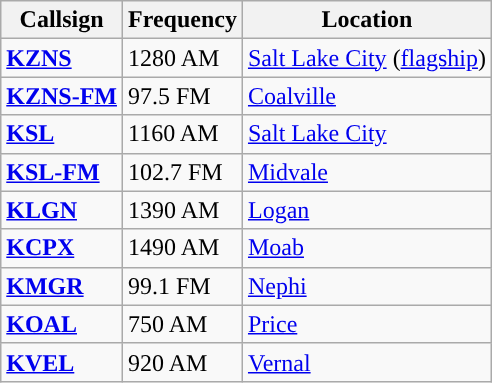<table class="wikitable sortable">
<tr>
<th>Callsign</th>
<th>Frequency</th>
<th>Location</th>
</tr>
<tr>
<td><strong><a href='#'>KZNS</a></strong></td>
<td data-sort-value=001280>1280 AM</td>
<td><a href='#'>Salt Lake City</a> (<a href='#'>flagship</a>)</td>
</tr>
<tr>
<td><strong><a href='#'>KZNS-FM</a></strong></td>
<td data-sort-value=097500>97.5 FM</td>
<td><a href='#'>Coalville</a></td>
</tr>
<tr>
<td><strong><a href='#'>KSL</a></strong></td>
<td data-sort-value=001160>1160 AM</td>
<td><a href='#'>Salt Lake City</a></td>
</tr>
<tr>
<td><strong><a href='#'>KSL-FM</a></strong></td>
<td data-sort-value=102700>102.7 FM</td>
<td><a href='#'>Midvale</a></td>
</tr>
<tr>
<td><strong><a href='#'>KLGN</a></strong></td>
<td data-sort-value=001390>1390 AM</td>
<td><a href='#'>Logan</a></td>
</tr>
<tr>
<td><strong><a href='#'>KCPX</a></strong></td>
<td data-sort-value=001490>1490 AM</td>
<td><a href='#'>Moab</a></td>
</tr>
<tr>
<td><strong><a href='#'>KMGR</a></strong></td>
<td data-sort-value=099100>99.1 FM</td>
<td><a href='#'>Nephi</a></td>
</tr>
<tr>
<td><strong><a href='#'>KOAL</a></strong></td>
<td data-sort-value=000750>750 AM</td>
<td><a href='#'>Price</a></td>
</tr>
<tr>
<td><strong><a href='#'>KVEL</a></strong></td>
<td data-sort-value=000920>920 AM</td>
<td><a href='#'>Vernal</a></td>
</tr>
</table>
